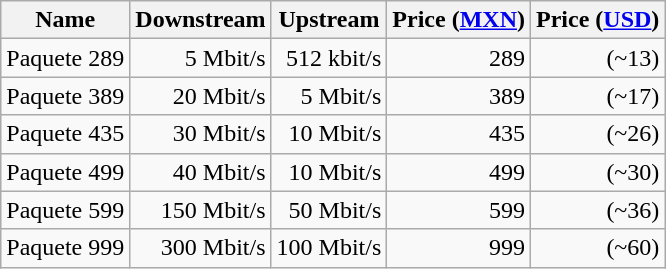<table class="wikitable">
<tr>
<th>Name</th>
<th>Downstream</th>
<th>Upstream</th>
<th>Price (<a href='#'>MXN</a>)</th>
<th>Price (<a href='#'>USD</a>)</th>
</tr>
<tr>
<td>Paquete 289</td>
<td align="RIGHT">5 Mbit/s</td>
<td ALIGN="RIGHT">512 kbit/s</td>
<td ALIGN="RIGHT">289</td>
<td align="RIGHT">(~13)</td>
</tr>
<tr>
<td>Paquete 389</td>
<td ALIGN="RIGHT">20 Mbit/s</td>
<td align="RIGHT">5 Mbit/s</td>
<td align="RIGHT">389</td>
<td ALIGN="RIGHT">(~17)</td>
</tr>
<tr>
<td>Paquete 435</td>
<td ALIGN="RIGHT">30 Mbit/s</td>
<td align="RIGHT">10 Mbit/s</td>
<td align="RIGHT">435</td>
<td ALIGN="RIGHT">(~26)</td>
</tr>
<tr>
<td>Paquete 499</td>
<td ALIGN="RIGHT">40 Mbit/s</td>
<td align="RIGHT">10 Mbit/s</td>
<td align="RIGHT">499</td>
<td ALIGN="RIGHT">(~30)</td>
</tr>
<tr>
<td>Paquete 599</td>
<td ALIGN="RIGHT">150 Mbit/s</td>
<td align="RIGHT">50 Mbit/s</td>
<td align="RIGHT">599</td>
<td ALIGN="RIGHT">(~36)</td>
</tr>
<tr>
<td>Paquete 999</td>
<td ALIGN="RIGHT">300 Mbit/s</td>
<td align="RIGHT">100 Mbit/s</td>
<td align="RIGHT">999</td>
<td ALIGN="RIGHT">(~60)</td>
</tr>
</table>
